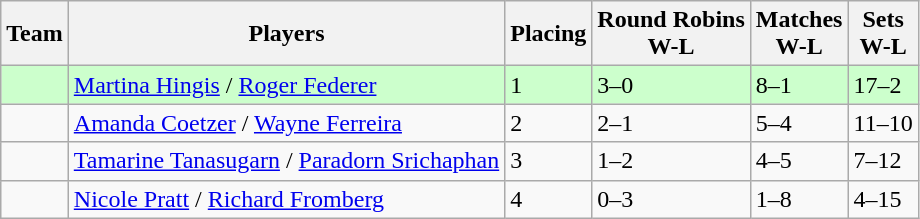<table class="sortable wikitable">
<tr>
<th>Team</th>
<th>Players</th>
<th>Placing</th>
<th>Round Robins<br>W-L</th>
<th>Matches<br>W-L</th>
<th>Sets<br>W-L</th>
</tr>
<tr style="background:#ccffcc;">
<td></td>
<td><a href='#'>Martina Hingis</a> / <a href='#'>Roger Federer</a></td>
<td>1</td>
<td>3–0</td>
<td>8–1</td>
<td>17–2</td>
</tr>
<tr>
<td></td>
<td><a href='#'>Amanda Coetzer</a> / <a href='#'>Wayne Ferreira</a></td>
<td>2</td>
<td>2–1</td>
<td>5–4</td>
<td>11–10</td>
</tr>
<tr>
<td></td>
<td><a href='#'>Tamarine Tanasugarn</a> / <a href='#'>Paradorn Srichaphan</a></td>
<td>3</td>
<td>1–2</td>
<td>4–5</td>
<td>7–12</td>
</tr>
<tr>
<td></td>
<td><a href='#'>Nicole Pratt</a> / <a href='#'>Richard Fromberg</a></td>
<td>4</td>
<td>0–3</td>
<td>1–8</td>
<td>4–15</td>
</tr>
</table>
